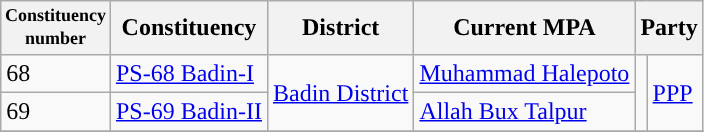<table class="wikitable">
<tr>
<th width="50px" style="font-size:75%">Constituency number</th>
<th>Constituency</th>
<th>District</th>
<th>Current MPA</th>
<th colspan="2">Party</th>
</tr>
<tr>
<td>68</td>
<td><a href='#'>PS-68 Badin-I</a></td>
<td rowspan="2"><a href='#'>Badin District</a></td>
<td><a href='#'>Muhammad Halepoto</a></td>
<td rowspan="2"></td>
<td rowspan="2"><a href='#'>PPP</a></td>
</tr>
<tr>
<td>69</td>
<td><a href='#'>PS-69 Badin-II</a></td>
<td><a href='#'>Allah Bux Talpur</a></td>
</tr>
<tr>
</tr>
</table>
